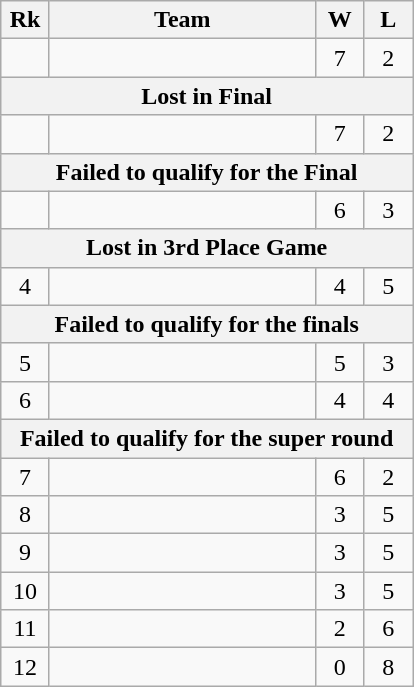<table class=wikitable style=text-align:center>
<tr>
<th width=25>Rk</th>
<th width=170>Team</th>
<th width=25>W</th>
<th width=25>L</th>
</tr>
<tr>
<td></td>
<td align=left></td>
<td>7</td>
<td>2</td>
</tr>
<tr>
<th colspan="6">Lost in Final</th>
</tr>
<tr>
<td></td>
<td align=left></td>
<td>7</td>
<td>2</td>
</tr>
<tr>
<th colspan="6">Failed to qualify for the Final</th>
</tr>
<tr>
<td></td>
<td align=left></td>
<td>6</td>
<td>3</td>
</tr>
<tr>
<th colspan="6">Lost in 3rd Place Game</th>
</tr>
<tr>
<td>4</td>
<td align=left></td>
<td>4</td>
<td>5</td>
</tr>
<tr>
<th colspan="6">Failed to qualify for the finals</th>
</tr>
<tr>
<td>5</td>
<td align=left></td>
<td>5</td>
<td>3</td>
</tr>
<tr>
<td>6</td>
<td align=left></td>
<td>4</td>
<td>4</td>
</tr>
<tr>
<th colspan="6">Failed to qualify for the super round</th>
</tr>
<tr>
<td>7</td>
<td align=left></td>
<td>6</td>
<td>2</td>
</tr>
<tr>
<td>8</td>
<td align=left></td>
<td>3</td>
<td>5</td>
</tr>
<tr>
<td>9</td>
<td align=left></td>
<td>3</td>
<td>5</td>
</tr>
<tr>
<td>10</td>
<td align=left></td>
<td>3</td>
<td>5</td>
</tr>
<tr>
<td>11</td>
<td align=left></td>
<td>2</td>
<td>6</td>
</tr>
<tr>
<td>12</td>
<td align=left></td>
<td>0</td>
<td>8</td>
</tr>
</table>
